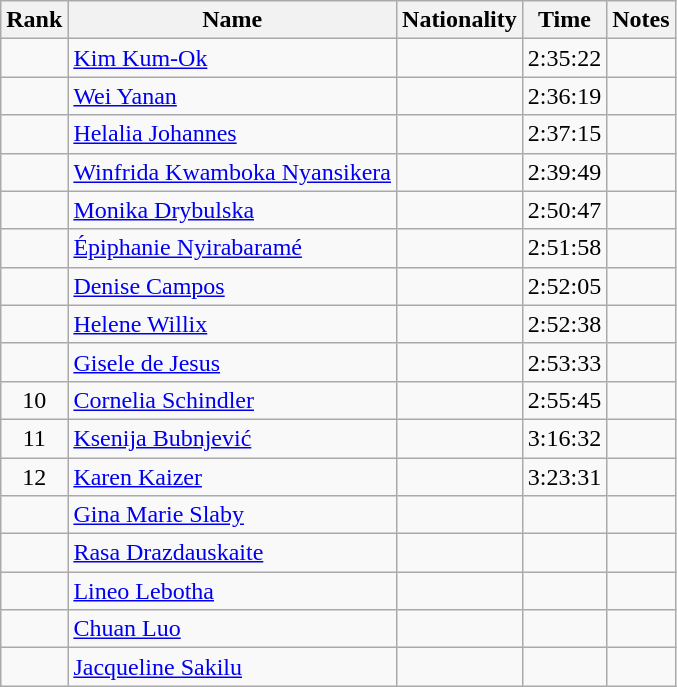<table class="wikitable sortable" style="text-align:center">
<tr>
<th>Rank</th>
<th>Name</th>
<th>Nationality</th>
<th>Time</th>
<th>Notes</th>
</tr>
<tr>
<td></td>
<td align=left><a href='#'>Kim Kum-Ok</a></td>
<td align=left></td>
<td>2:35:22</td>
<td></td>
</tr>
<tr>
<td></td>
<td align=left><a href='#'>Wei Yanan</a></td>
<td align=left></td>
<td>2:36:19</td>
<td></td>
</tr>
<tr>
<td></td>
<td align=left><a href='#'>Helalia Johannes</a></td>
<td align=left></td>
<td>2:37:15</td>
<td></td>
</tr>
<tr>
<td></td>
<td align=left><a href='#'>Winfrida Kwamboka Nyansikera</a></td>
<td align=left></td>
<td>2:39:49</td>
<td></td>
</tr>
<tr>
<td></td>
<td align=left><a href='#'>Monika Drybulska</a></td>
<td align=left></td>
<td>2:50:47</td>
<td></td>
</tr>
<tr>
<td></td>
<td align=left><a href='#'>Épiphanie Nyirabaramé</a></td>
<td align=left></td>
<td>2:51:58</td>
<td></td>
</tr>
<tr>
<td></td>
<td align=left><a href='#'>Denise Campos</a></td>
<td align=left></td>
<td>2:52:05</td>
<td></td>
</tr>
<tr>
<td></td>
<td align=left><a href='#'>Helene Willix</a></td>
<td align=left></td>
<td>2:52:38</td>
<td></td>
</tr>
<tr>
<td></td>
<td align=left><a href='#'>Gisele de Jesus</a></td>
<td align=left></td>
<td>2:53:33</td>
<td></td>
</tr>
<tr>
<td>10</td>
<td align=left><a href='#'>Cornelia Schindler</a></td>
<td align=left></td>
<td>2:55:45</td>
<td></td>
</tr>
<tr>
<td>11</td>
<td align=left><a href='#'>Ksenija Bubnjević</a></td>
<td align=left></td>
<td>3:16:32</td>
<td></td>
</tr>
<tr>
<td>12</td>
<td align=left><a href='#'>Karen Kaizer</a></td>
<td align=left></td>
<td>3:23:31</td>
<td></td>
</tr>
<tr>
<td></td>
<td align=left><a href='#'>Gina Marie Slaby</a></td>
<td align=left></td>
<td></td>
<td></td>
</tr>
<tr>
<td></td>
<td align=left><a href='#'>Rasa Drazdauskaite</a></td>
<td align=left></td>
<td></td>
<td></td>
</tr>
<tr>
<td></td>
<td align=left><a href='#'>Lineo Lebotha</a></td>
<td align=left></td>
<td></td>
<td></td>
</tr>
<tr>
<td></td>
<td align=left><a href='#'>Chuan Luo</a></td>
<td align=left></td>
<td></td>
<td></td>
</tr>
<tr>
<td></td>
<td align=left><a href='#'>Jacqueline Sakilu</a></td>
<td align=left></td>
<td></td>
<td></td>
</tr>
</table>
